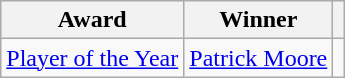<table class="wikitable">
<tr>
<th>Award</th>
<th>Winner</th>
<th></th>
</tr>
<tr>
<td><a href='#'>Player of the Year</a></td>
<td> <a href='#'>Patrick Moore</a></td>
<td></td>
</tr>
</table>
